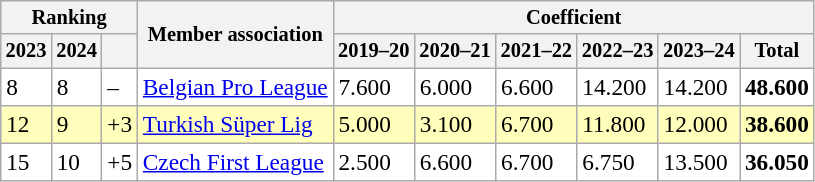<table class="wikitable sortable" style="font-size: 97%;">
<tr style="font-size: 88%;">
<th colspan="3">Ranking</th>
<th rowspan="2">Member association</th>
<th colspan="6">Coefficient</th>
</tr>
<tr style="font-size: 88%;">
<th>2023</th>
<th>2024</th>
<th data-sort-type="number"></th>
<th>2019–20</th>
<th>2020–21</th>
<th>2021–22</th>
<th>2022–23</th>
<th>2023–24</th>
<th>Total</th>
</tr>
<tr bgcolor="#FFFFFF">
<td>8</td>
<td>8</td>
<td>–</td>
<td> <a href='#'>Belgian Pro League</a></td>
<td>7.600</td>
<td>6.000</td>
<td>6.600</td>
<td>14.200</td>
<td>14.200</td>
<td><strong>48.600</strong></td>
</tr>
<tr bgcolor="#FFFFBB">
<td>12</td>
<td>9</td>
<td> +3</td>
<td> <a href='#'>Turkish Süper Lig</a></td>
<td>5.000</td>
<td>3.100</td>
<td>6.700</td>
<td>11.800</td>
<td>12.000</td>
<td><strong>38.600</strong></td>
</tr>
<tr bgcolor="#FFFFFF">
<td>15</td>
<td>10</td>
<td> +5</td>
<td> <a href='#'>Czech First League</a></td>
<td>2.500</td>
<td>6.600</td>
<td>6.700</td>
<td>6.750</td>
<td>13.500</td>
<td><strong>36.050</strong></td>
</tr>
</table>
